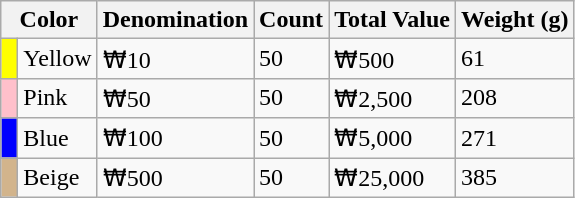<table class="wikitable">
<tr>
<th colspan=2>Color</th>
<th>Denomination</th>
<th>Count</th>
<th>Total Value</th>
<th>Weight (g)</th>
</tr>
<tr>
<td style="background:Yellow"> </td>
<td>Yellow</td>
<td>₩10</td>
<td>50</td>
<td>₩500</td>
<td>61</td>
</tr>
<tr>
<td style="background:Pink"></td>
<td>Pink</td>
<td>₩50</td>
<td>50</td>
<td>₩2,500</td>
<td>208</td>
</tr>
<tr>
<td style="background:Blue"></td>
<td>Blue</td>
<td>₩100</td>
<td>50</td>
<td>₩5,000</td>
<td>271</td>
</tr>
<tr>
<td style="background:Tan"></td>
<td>Beige</td>
<td>₩500</td>
<td>50</td>
<td>₩25,000</td>
<td>385</td>
</tr>
</table>
